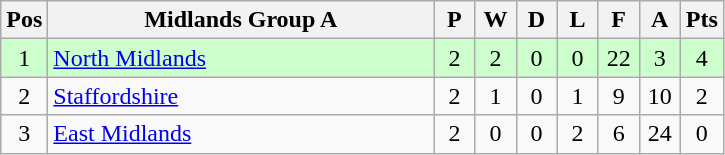<table class="wikitable" style="font-size: 100%">
<tr>
<th width=20>Pos</th>
<th width=250>Midlands Group A</th>
<th width=20>P</th>
<th width=20>W</th>
<th width=20>D</th>
<th width=20>L</th>
<th width=20>F</th>
<th width=20>A</th>
<th width=20>Pts</th>
</tr>
<tr align=center style="background: #CCFFCC;">
<td>1</td>
<td align="left"><a href='#'>North Midlands</a></td>
<td>2</td>
<td>2</td>
<td>0</td>
<td>0</td>
<td>22</td>
<td>3</td>
<td>4</td>
</tr>
<tr align=center>
<td>2</td>
<td align="left"><a href='#'>Staffordshire</a></td>
<td>2</td>
<td>1</td>
<td>0</td>
<td>1</td>
<td>9</td>
<td>10</td>
<td>2</td>
</tr>
<tr align=center>
<td>3</td>
<td align="left"><a href='#'>East Midlands</a></td>
<td>2</td>
<td>0</td>
<td>0</td>
<td>2</td>
<td>6</td>
<td>24</td>
<td>0</td>
</tr>
</table>
